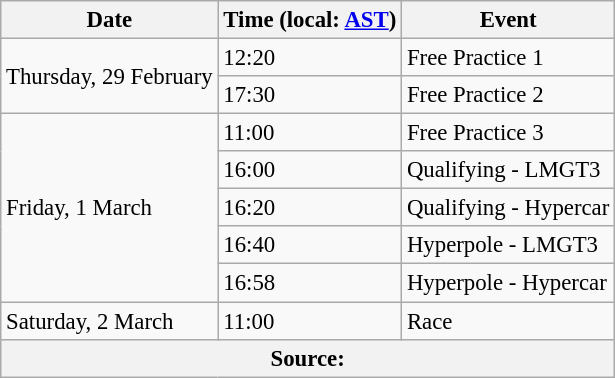<table class="wikitable" style="font-size:95%;">
<tr>
<th>Date</th>
<th>Time (local: <a href='#'>AST</a>)</th>
<th>Event</th>
</tr>
<tr>
<td rowspan=2>Thursday, 29 February</td>
<td>12:20</td>
<td>Free Practice 1</td>
</tr>
<tr>
<td>17:30</td>
<td>Free Practice 2</td>
</tr>
<tr>
<td rowspan=5>Friday, 1 March</td>
<td>11:00</td>
<td>Free Practice 3</td>
</tr>
<tr>
<td>16:00</td>
<td>Qualifying - LMGT3</td>
</tr>
<tr>
<td>16:20</td>
<td>Qualifying - Hypercar</td>
</tr>
<tr>
<td>16:40</td>
<td>Hyperpole - LMGT3</td>
</tr>
<tr>
<td>16:58</td>
<td>Hyperpole - Hypercar</td>
</tr>
<tr>
<td>Saturday, 2 March</td>
<td>11:00</td>
<td>Race</td>
</tr>
<tr>
<th colspan=3>Source:</th>
</tr>
</table>
